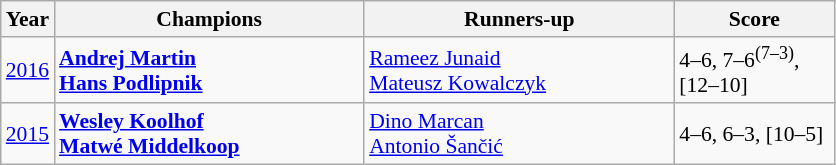<table class="wikitable" style="font-size:90%">
<tr>
<th>Year</th>
<th width="200">Champions</th>
<th width="200">Runners-up</th>
<th width="100">Score</th>
</tr>
<tr>
<td><a href='#'>2016</a></td>
<td> <strong><a href='#'>Andrej Martin</a></strong><br> <strong><a href='#'>Hans Podlipnik</a></strong></td>
<td> <a href='#'>Rameez Junaid</a><br> <a href='#'>Mateusz Kowalczyk</a></td>
<td>4–6, 7–6<sup>(7–3)</sup>, [12–10]</td>
</tr>
<tr>
<td><a href='#'>2015</a></td>
<td> <strong><a href='#'>Wesley Koolhof</a></strong><br> <strong><a href='#'>Matwé Middelkoop</a></strong></td>
<td> <a href='#'>Dino Marcan</a><br> <a href='#'>Antonio Šančić</a></td>
<td>4–6, 6–3, [10–5]</td>
</tr>
</table>
